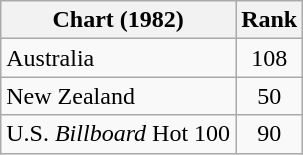<table class="wikitable sortable">
<tr>
<th align="left">Chart (1982)</th>
<th style="text-align:center;">Rank</th>
</tr>
<tr>
<td>Australia</td>
<td style="text-align:center;">108</td>
</tr>
<tr>
<td>New Zealand</td>
<td style="text-align:center;">50</td>
</tr>
<tr>
<td>U.S. <em>Billboard</em> Hot 100</td>
<td style="text-align:center;">90</td>
</tr>
</table>
